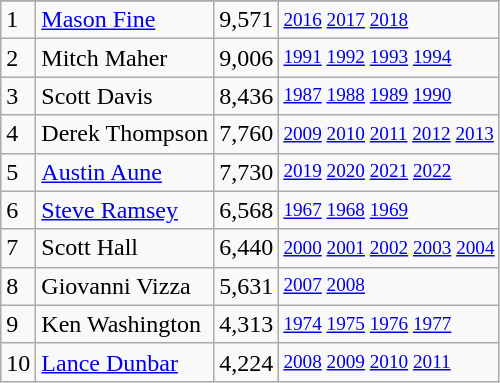<table class="wikitable">
<tr>
</tr>
<tr>
<td>1</td>
<td><a href='#'>Mason Fine</a></td>
<td><abbr>9,571</abbr></td>
<td style="font-size:80%;"><a href='#'>2016</a> <a href='#'>2017</a> <a href='#'>2018</a></td>
</tr>
<tr>
<td>2</td>
<td>Mitch Maher</td>
<td><abbr>9,006</abbr></td>
<td style="font-size:80%;"><a href='#'>1991</a> <a href='#'>1992</a> <a href='#'>1993</a> <a href='#'>1994</a></td>
</tr>
<tr>
<td>3</td>
<td>Scott Davis</td>
<td><abbr>8,436</abbr></td>
<td style="font-size:80%;"><a href='#'>1987</a> <a href='#'>1988</a> <a href='#'>1989</a> <a href='#'>1990</a></td>
</tr>
<tr>
<td>4</td>
<td>Derek Thompson</td>
<td><abbr>7,760</abbr></td>
<td style="font-size:80%;"><a href='#'>2009</a> <a href='#'>2010</a> <a href='#'>2011</a> <a href='#'>2012</a> <a href='#'>2013</a></td>
</tr>
<tr>
<td>5</td>
<td><a href='#'>Austin Aune</a></td>
<td><abbr>7,730</abbr></td>
<td style="font-size:80%;"><a href='#'>2019</a> <a href='#'>2020</a> <a href='#'>2021</a> <a href='#'>2022</a></td>
</tr>
<tr>
<td>6</td>
<td><a href='#'>Steve Ramsey</a></td>
<td><abbr>6,568</abbr></td>
<td style="font-size:80%;"><a href='#'>1967</a> <a href='#'>1968</a> <a href='#'>1969</a></td>
</tr>
<tr>
<td>7</td>
<td>Scott Hall</td>
<td><abbr>6,440</abbr></td>
<td style="font-size:80%;"><a href='#'>2000</a> <a href='#'>2001</a> <a href='#'>2002</a> <a href='#'>2003</a> <a href='#'>2004</a></td>
</tr>
<tr>
<td>8</td>
<td>Giovanni Vizza</td>
<td><abbr>5,631</abbr></td>
<td style="font-size:80%;"><a href='#'>2007</a> <a href='#'>2008</a></td>
</tr>
<tr>
<td>9</td>
<td>Ken Washington</td>
<td><abbr>4,313</abbr></td>
<td style="font-size:80%;"><a href='#'>1974</a> <a href='#'>1975</a> <a href='#'>1976</a> <a href='#'>1977</a></td>
</tr>
<tr>
<td>10</td>
<td><a href='#'>Lance Dunbar</a></td>
<td><abbr>4,224</abbr></td>
<td style="font-size:80%;"><a href='#'>2008</a> <a href='#'>2009</a> <a href='#'>2010</a> <a href='#'>2011</a></td>
</tr>
</table>
